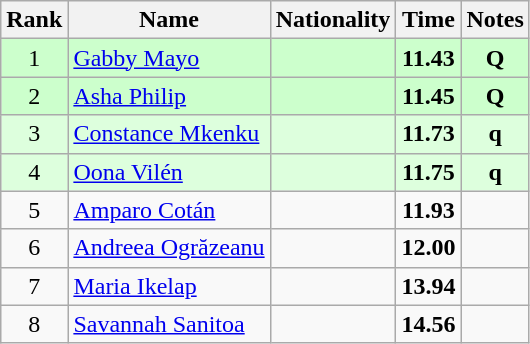<table class="wikitable sortable" style="text-align:center">
<tr>
<th>Rank</th>
<th>Name</th>
<th>Nationality</th>
<th>Time</th>
<th>Notes</th>
</tr>
<tr bgcolor=ccffcc>
<td>1</td>
<td align=left><a href='#'>Gabby Mayo</a></td>
<td align=left></td>
<td><strong>11.43</strong></td>
<td><strong>Q</strong></td>
</tr>
<tr bgcolor=ccffcc>
<td>2</td>
<td align=left><a href='#'>Asha Philip</a></td>
<td align=left></td>
<td><strong>11.45</strong></td>
<td><strong>Q</strong></td>
</tr>
<tr bgcolor=ddffdd>
<td>3</td>
<td align=left><a href='#'>Constance Mkenku</a></td>
<td align=left></td>
<td><strong>11.73</strong></td>
<td><strong>q</strong></td>
</tr>
<tr bgcolor=ddffdd>
<td>4</td>
<td align=left><a href='#'>Oona Vilén</a></td>
<td align=left></td>
<td><strong>11.75</strong></td>
<td><strong>q</strong></td>
</tr>
<tr>
<td>5</td>
<td align=left><a href='#'>Amparo Cotán</a></td>
<td align=left></td>
<td><strong>11.93</strong></td>
<td></td>
</tr>
<tr>
<td>6</td>
<td align=left><a href='#'>Andreea Ogrăzeanu</a></td>
<td align=left></td>
<td><strong>12.00</strong></td>
<td></td>
</tr>
<tr>
<td>7</td>
<td align=left><a href='#'>Maria Ikelap</a></td>
<td align=left></td>
<td><strong>13.94</strong></td>
<td></td>
</tr>
<tr>
<td>8</td>
<td align=left><a href='#'>Savannah Sanitoa</a></td>
<td align=left></td>
<td><strong>14.56</strong></td>
<td></td>
</tr>
</table>
